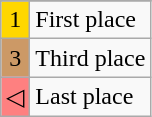<table class="wikitable">
<tr>
</tr>
<tr>
<td style="text-align:center; background-color:#FFD700;">1</td>
<td>First place</td>
</tr>
<tr>
<td style="text-align:center; background-color:#C96;">3</td>
<td>Third place</td>
</tr>
<tr>
<td style="text-align:center; background-color:#FE8080;">◁</td>
<td>Last place</td>
</tr>
</table>
